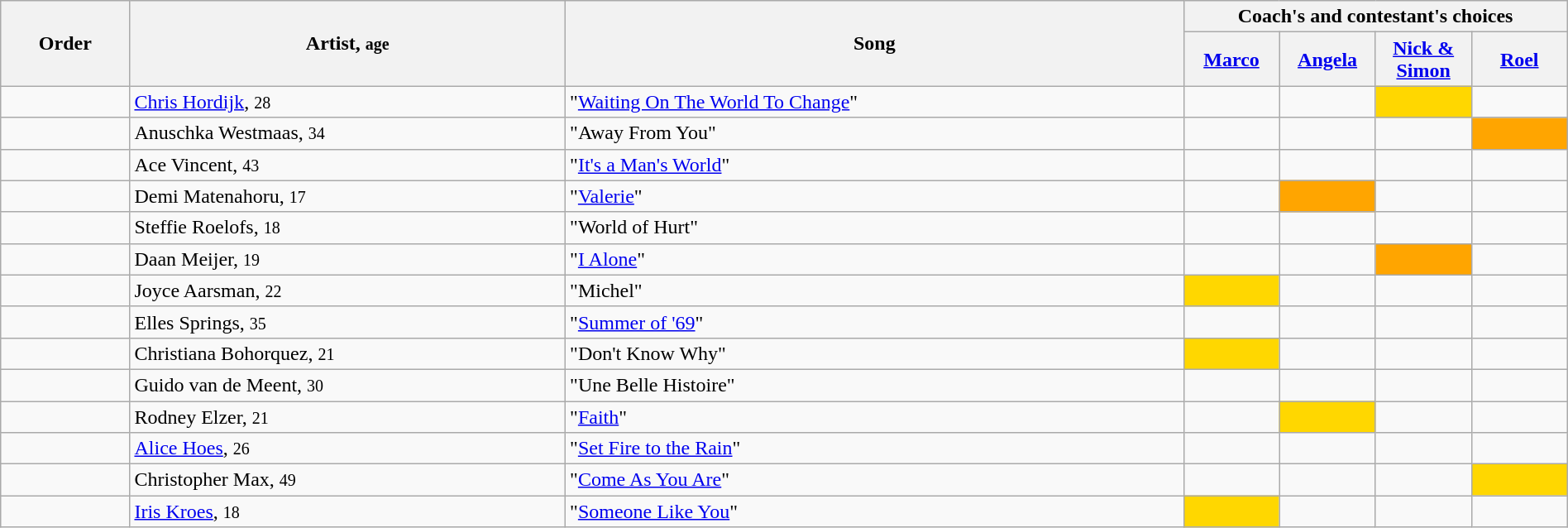<table class="wikitable" style="width:100%;">
<tr>
<th rowspan="2">Order</th>
<th rowspan="2">Artist, <small>age</small></th>
<th rowspan="2">Song</th>
<th colspan="4">Coach's and contestant's choices</th>
</tr>
<tr>
<th width="70"><a href='#'>Marco</a></th>
<th width="70"><a href='#'>Angela</a></th>
<th width="70"><a href='#'>Nick & Simon</a></th>
<th width="70"><a href='#'>Roel</a></th>
</tr>
<tr>
<td></td>
<td><a href='#'>Chris Hordijk</a>, <small>28</small></td>
<td>"<a href='#'>Waiting On The World To Change</a>"</td>
<td style="text-align:center;"><strong></strong></td>
<td style="text-align:center;"><strong></strong></td>
<td style="background:gold;text-align:center;"><strong></strong></td>
<td></td>
</tr>
<tr>
<td></td>
<td>Anuschka Westmaas, <small>34</small></td>
<td>"Away From You"</td>
<td></td>
<td></td>
<td></td>
<td style="background:orange;text-align:center;"><strong></strong></td>
</tr>
<tr>
<td></td>
<td>Ace Vincent, <small>43</small></td>
<td>"<a href='#'>It's a Man's World</a>"</td>
<td></td>
<td></td>
<td></td>
<td></td>
</tr>
<tr>
<td></td>
<td>Demi Matenahoru, <small>17</small></td>
<td>"<a href='#'>Valerie</a>"</td>
<td></td>
<td style="background:orange;text-align:center;"><strong></strong></td>
<td></td>
<td></td>
</tr>
<tr>
<td></td>
<td>Steffie Roelofs, <small>18</small></td>
<td>"World of Hurt"</td>
<td></td>
<td></td>
<td></td>
<td></td>
</tr>
<tr>
<td></td>
<td>Daan Meijer, <small>19</small></td>
<td>"<a href='#'>I Alone</a>"</td>
<td></td>
<td></td>
<td style="background:orange;text-align:center;"><strong></strong></td>
<td></td>
</tr>
<tr>
<td></td>
<td>Joyce Aarsman, <small>22</small></td>
<td>"Michel"</td>
<td style="background:gold;text-align:center;"><strong></strong></td>
<td></td>
<td style="text-align:center;"><strong></strong></td>
<td></td>
</tr>
<tr>
<td></td>
<td>Elles Springs, <small>35</small></td>
<td>"<a href='#'>Summer of '69</a>"</td>
<td></td>
<td></td>
<td></td>
<td></td>
</tr>
<tr>
<td></td>
<td>Christiana Bohorquez, <small>21</small></td>
<td>"Don't Know Why"</td>
<td style="background:gold;text-align:center;"><strong></strong></td>
<td style="text-align:center;"><strong></strong></td>
<td style="text-align:center;"><strong></strong></td>
<td style="text-align:center;"><strong></strong></td>
</tr>
<tr>
<td></td>
<td>Guido van de Meent, <small>30</small></td>
<td>"Une Belle Histoire"</td>
<td></td>
<td></td>
<td></td>
<td></td>
</tr>
<tr>
<td></td>
<td>Rodney Elzer, <small>21</small></td>
<td>"<a href='#'>Faith</a>"</td>
<td></td>
<td style="background:gold;text-align:center;"><strong></strong></td>
<td style="text-align:center;"><strong></strong></td>
<td style="text-align:center;"><strong></strong></td>
</tr>
<tr>
<td></td>
<td><a href='#'>Alice Hoes</a>, <small>26</small></td>
<td>"<a href='#'>Set Fire to the Rain</a>"</td>
<td></td>
<td></td>
<td></td>
<td></td>
</tr>
<tr>
<td></td>
<td>Christopher Max, <small>49</small></td>
<td>"<a href='#'>Come As You Are</a>"</td>
<td></td>
<td></td>
<td style="text-align:center;"><strong></strong></td>
<td style="background:gold;text-align:center;"><strong></strong></td>
</tr>
<tr>
<td></td>
<td><a href='#'>Iris Kroes</a>, <small>18</small></td>
<td>"<a href='#'>Someone Like You</a>"</td>
<td style="background:gold;text-align:center;"><strong></strong></td>
<td style="text-align:center;"><strong></strong></td>
<td style="text-align:center;"><strong></strong></td>
<td style="text-align:center;"><strong></strong></td>
</tr>
</table>
